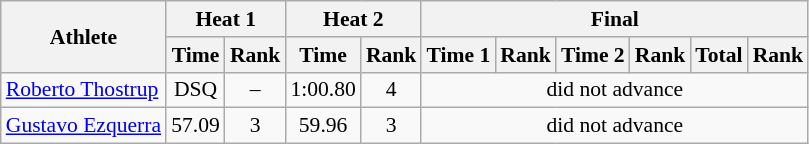<table class="wikitable" style="font-size:90%">
<tr>
<th rowspan="2">Athlete</th>
<th colspan="2">Heat 1</th>
<th colspan="2">Heat 2</th>
<th colspan="6">Final</th>
</tr>
<tr>
<th>Time</th>
<th>Rank</th>
<th>Time</th>
<th>Rank</th>
<th>Time 1</th>
<th>Rank</th>
<th>Time 2</th>
<th>Rank</th>
<th>Total</th>
<th>Rank</th>
</tr>
<tr>
<td><a href='#'>Roberto Thostrup</a></td>
<td align="center">DSQ</td>
<td align="center">–</td>
<td align="center">1:00.80</td>
<td align="center">4</td>
<td colspan="6" align="center">did not advance</td>
</tr>
<tr>
<td><a href='#'>Gustavo Ezquerra</a></td>
<td align="center">57.09</td>
<td align="center">3</td>
<td align="center">59.96</td>
<td align="center">3</td>
<td colspan="6" align="center">did not advance</td>
</tr>
</table>
